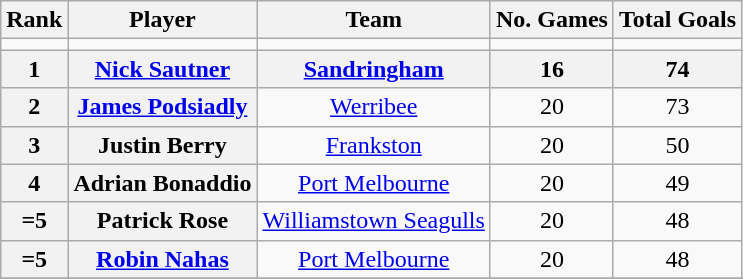<table class="wikitable">
<tr>
<th>Rank</th>
<th>Player</th>
<th>Team</th>
<th>No. Games</th>
<th>Total Goals</th>
</tr>
<tr>
<td></td>
<td></td>
<td></td>
<td></td>
</tr>
<tr>
<th align=center>1</th>
<th align=center><a href='#'>Nick Sautner</a></th>
<th align=center><a href='#'>Sandringham</a></th>
<th align=center>16</th>
<th align=center>74</th>
</tr>
<tr>
<th align=center>2</th>
<th align=center><a href='#'>James Podsiadly</a></th>
<td align=center><a href='#'>Werribee</a></td>
<td align=center>20</td>
<td align=center>73</td>
</tr>
<tr>
<th align=center>3</th>
<th align=center>Justin Berry</th>
<td align=center><a href='#'>Frankston</a></td>
<td align=center>20</td>
<td align=center>50</td>
</tr>
<tr>
<th align=center>4</th>
<th align=center>Adrian Bonaddio</th>
<td align=center><a href='#'>Port Melbourne</a></td>
<td align=center>20</td>
<td align=center>49</td>
</tr>
<tr>
<th align=center>=5</th>
<th align=center>Patrick Rose</th>
<td align=center><a href='#'>Williamstown Seagulls</a></td>
<td align=center>20</td>
<td align=center>48</td>
</tr>
<tr>
<th align=center>=5</th>
<th align=center><a href='#'>Robin Nahas</a></th>
<td align=center><a href='#'>Port Melbourne</a></td>
<td align=center>20</td>
<td align=center>48</td>
</tr>
<tr>
</tr>
</table>
